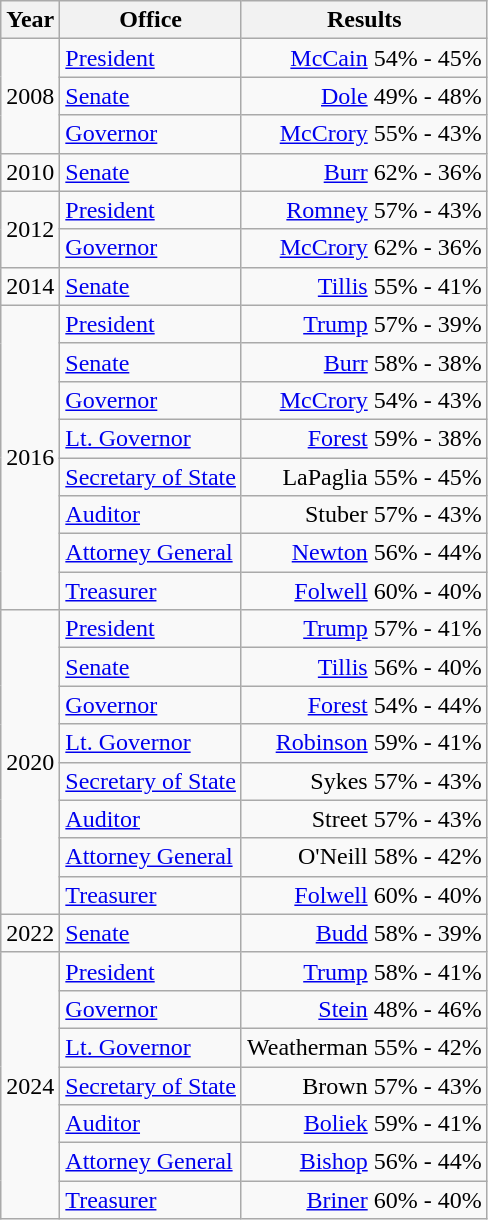<table class=wikitable>
<tr>
<th>Year</th>
<th>Office</th>
<th>Results</th>
</tr>
<tr>
<td rowspan=3>2008</td>
<td><a href='#'>President</a></td>
<td align="right" ><a href='#'>McCain</a> 54% - 45%</td>
</tr>
<tr>
<td><a href='#'>Senate</a></td>
<td align="right" ><a href='#'>Dole</a> 49% - 48%</td>
</tr>
<tr>
<td><a href='#'>Governor</a></td>
<td align="right" ><a href='#'>McCrory</a> 55% - 43%</td>
</tr>
<tr>
<td>2010</td>
<td><a href='#'>Senate</a></td>
<td align="right" ><a href='#'>Burr</a> 62% - 36%</td>
</tr>
<tr>
<td rowspan=2>2012</td>
<td><a href='#'>President</a></td>
<td align="right" ><a href='#'>Romney</a> 57% - 43%</td>
</tr>
<tr>
<td><a href='#'>Governor</a></td>
<td align="right" ><a href='#'>McCrory</a> 62% - 36%</td>
</tr>
<tr>
<td>2014</td>
<td><a href='#'>Senate</a></td>
<td align="right" ><a href='#'>Tillis</a> 55% - 41%</td>
</tr>
<tr>
<td rowspan=8>2016</td>
<td><a href='#'>President</a></td>
<td align="right" ><a href='#'>Trump</a> 57% - 39%</td>
</tr>
<tr>
<td><a href='#'>Senate</a></td>
<td align="right" ><a href='#'>Burr</a> 58% - 38%</td>
</tr>
<tr>
<td><a href='#'>Governor</a></td>
<td align="right" ><a href='#'>McCrory</a> 54% - 43%</td>
</tr>
<tr>
<td><a href='#'>Lt. Governor</a></td>
<td align="right" ><a href='#'>Forest</a> 59% - 38%</td>
</tr>
<tr>
<td><a href='#'>Secretary of State</a></td>
<td align="right" >LaPaglia 55% - 45%</td>
</tr>
<tr>
<td><a href='#'>Auditor</a></td>
<td align="right" >Stuber 57% - 43%</td>
</tr>
<tr>
<td><a href='#'>Attorney General</a></td>
<td align="right" ><a href='#'>Newton</a> 56% - 44%</td>
</tr>
<tr>
<td><a href='#'>Treasurer</a></td>
<td align="right" ><a href='#'>Folwell</a> 60% - 40%</td>
</tr>
<tr>
<td rowspan=8>2020</td>
<td><a href='#'>President</a></td>
<td align="right" ><a href='#'>Trump</a> 57% - 41%</td>
</tr>
<tr>
<td><a href='#'>Senate</a></td>
<td align="right" ><a href='#'>Tillis</a> 56% - 40%</td>
</tr>
<tr>
<td><a href='#'>Governor</a></td>
<td align="right" ><a href='#'>Forest</a> 54% - 44%</td>
</tr>
<tr>
<td><a href='#'>Lt. Governor</a></td>
<td align="right" ><a href='#'>Robinson</a> 59% - 41%</td>
</tr>
<tr>
<td><a href='#'>Secretary of State</a></td>
<td align="right" >Sykes 57% - 43%</td>
</tr>
<tr>
<td><a href='#'>Auditor</a></td>
<td align="right" >Street 57% - 43%</td>
</tr>
<tr>
<td><a href='#'>Attorney General</a></td>
<td align="right" >O'Neill 58% - 42%</td>
</tr>
<tr>
<td><a href='#'>Treasurer</a></td>
<td align="right" ><a href='#'>Folwell</a> 60% - 40%</td>
</tr>
<tr>
<td>2022</td>
<td><a href='#'>Senate</a></td>
<td align="right" ><a href='#'>Budd</a> 58% - 39%</td>
</tr>
<tr>
<td rowspan=7>2024</td>
<td><a href='#'>President</a></td>
<td align="right" ><a href='#'>Trump</a> 58% - 41%</td>
</tr>
<tr>
<td><a href='#'>Governor</a></td>
<td align="right" ><a href='#'>Stein</a> 48% - 46%</td>
</tr>
<tr>
<td><a href='#'>Lt. Governor</a></td>
<td align="right" >Weatherman 55% - 42%</td>
</tr>
<tr>
<td><a href='#'>Secretary of State</a></td>
<td align="right" >Brown 57% - 43%</td>
</tr>
<tr>
<td><a href='#'>Auditor</a></td>
<td align="right" ><a href='#'>Boliek</a> 59% - 41%</td>
</tr>
<tr>
<td><a href='#'>Attorney General</a></td>
<td align="right" ><a href='#'>Bishop</a> 56% - 44%</td>
</tr>
<tr>
<td><a href='#'>Treasurer</a></td>
<td align="right" ><a href='#'>Briner</a> 60% - 40%</td>
</tr>
</table>
